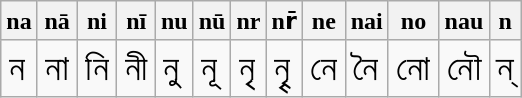<table class="wikitable">
<tr>
<th>na</th>
<th>nā</th>
<th>ni</th>
<th>nī</th>
<th>nu</th>
<th>nū</th>
<th>nr</th>
<th>nr̄</th>
<th>ne</th>
<th>nai</th>
<th>no</th>
<th>nau</th>
<th>n</th>
</tr>
<tr style="font-size: 150%;">
<td>ন</td>
<td>না</td>
<td>নি</td>
<td>নী</td>
<td>নু</td>
<td>নূ</td>
<td>নৃ</td>
<td>নৄ</td>
<td>নে</td>
<td>নৈ</td>
<td>নো</td>
<td>নৌ</td>
<td>ন্</td>
</tr>
</table>
